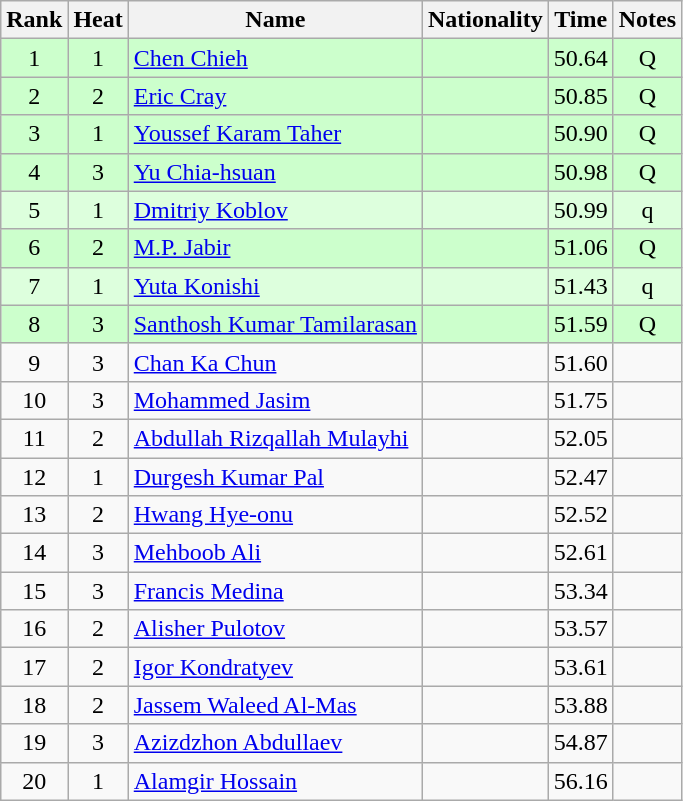<table class="wikitable sortable" style="text-align:center">
<tr>
<th>Rank</th>
<th>Heat</th>
<th>Name</th>
<th>Nationality</th>
<th>Time</th>
<th>Notes</th>
</tr>
<tr bgcolor=ccffcc>
<td>1</td>
<td>1</td>
<td align=left><a href='#'>Chen Chieh</a></td>
<td align=left></td>
<td>50.64</td>
<td>Q</td>
</tr>
<tr bgcolor=ccffcc>
<td>2</td>
<td>2</td>
<td align=left><a href='#'>Eric Cray</a></td>
<td align=left></td>
<td>50.85</td>
<td>Q</td>
</tr>
<tr bgcolor=ccffcc>
<td>3</td>
<td>1</td>
<td align=left><a href='#'>Youssef Karam Taher</a></td>
<td align=left></td>
<td>50.90</td>
<td>Q</td>
</tr>
<tr bgcolor=ccffcc>
<td>4</td>
<td>3</td>
<td align=left><a href='#'>Yu Chia-hsuan</a></td>
<td align=left></td>
<td>50.98</td>
<td>Q</td>
</tr>
<tr bgcolor=ddffdd>
<td>5</td>
<td>1</td>
<td align=left><a href='#'>Dmitriy Koblov</a></td>
<td align=left></td>
<td>50.99</td>
<td>q</td>
</tr>
<tr bgcolor=ccffcc>
<td>6</td>
<td>2</td>
<td align=left><a href='#'>M.P. Jabir</a></td>
<td align=left></td>
<td>51.06</td>
<td>Q</td>
</tr>
<tr bgcolor=ddffdd>
<td>7</td>
<td>1</td>
<td align=left><a href='#'>Yuta Konishi</a></td>
<td align=left></td>
<td>51.43</td>
<td>q</td>
</tr>
<tr bgcolor=ccffcc>
<td>8</td>
<td>3</td>
<td align=left><a href='#'>Santhosh Kumar Tamilarasan</a></td>
<td align=left></td>
<td>51.59</td>
<td>Q</td>
</tr>
<tr>
<td>9</td>
<td>3</td>
<td align=left><a href='#'>Chan Ka Chun</a></td>
<td align=left></td>
<td>51.60</td>
<td></td>
</tr>
<tr>
<td>10</td>
<td>3</td>
<td align=left><a href='#'>Mohammed Jasim</a></td>
<td align=left></td>
<td>51.75</td>
<td></td>
</tr>
<tr>
<td>11</td>
<td>2</td>
<td align=left><a href='#'>Abdullah Rizqallah Mulayhi</a></td>
<td align=left></td>
<td>52.05</td>
<td></td>
</tr>
<tr>
<td>12</td>
<td>1</td>
<td align=left><a href='#'>Durgesh Kumar Pal</a></td>
<td align=left></td>
<td>52.47</td>
<td></td>
</tr>
<tr>
<td>13</td>
<td>2</td>
<td align=left><a href='#'>Hwang Hye-onu</a></td>
<td align=left></td>
<td>52.52</td>
<td></td>
</tr>
<tr>
<td>14</td>
<td>3</td>
<td align=left><a href='#'>Mehboob Ali</a></td>
<td align=left></td>
<td>52.61</td>
<td></td>
</tr>
<tr>
<td>15</td>
<td>3</td>
<td align=left><a href='#'>Francis Medina</a></td>
<td align=left></td>
<td>53.34</td>
<td></td>
</tr>
<tr>
<td>16</td>
<td>2</td>
<td align=left><a href='#'>Alisher Pulotov</a></td>
<td align=left></td>
<td>53.57</td>
<td></td>
</tr>
<tr>
<td>17</td>
<td>2</td>
<td align=left><a href='#'>Igor Kondratyev</a></td>
<td align=left></td>
<td>53.61</td>
<td></td>
</tr>
<tr>
<td>18</td>
<td>2</td>
<td align=left><a href='#'>Jassem Waleed Al-Mas</a></td>
<td align=left></td>
<td>53.88</td>
<td></td>
</tr>
<tr>
<td>19</td>
<td>3</td>
<td align=left><a href='#'>Azizdzhon Abdullaev</a></td>
<td align=left></td>
<td>54.87</td>
<td></td>
</tr>
<tr>
<td>20</td>
<td>1</td>
<td align=left><a href='#'>Alamgir Hossain</a></td>
<td align=left></td>
<td>56.16</td>
<td></td>
</tr>
</table>
